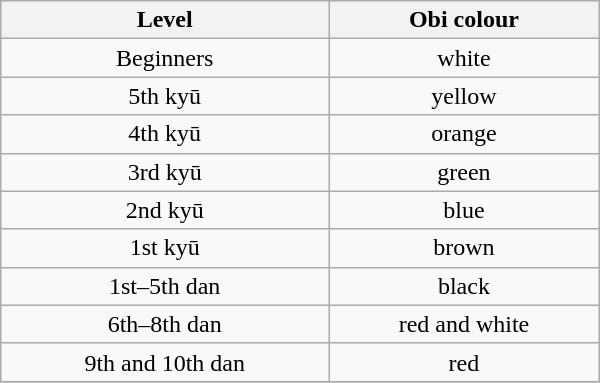<table width="400" class="wikitable" style="text-align:center">
<tr>
<th>Level</th>
<th>Obi colour</th>
</tr>
<tr>
<td>Beginners</td>
<td>white</td>
</tr>
<tr>
<td>5th kyū</td>
<td>yellow</td>
</tr>
<tr>
<td>4th kyū</td>
<td>orange</td>
</tr>
<tr>
<td>3rd kyū</td>
<td>green</td>
</tr>
<tr>
<td>2nd kyū</td>
<td>blue</td>
</tr>
<tr>
<td>1st kyū</td>
<td>brown</td>
</tr>
<tr>
<td>1st–5th dan</td>
<td>black</td>
</tr>
<tr>
<td>6th–8th dan</td>
<td>red and white</td>
</tr>
<tr>
<td>9th and 10th dan</td>
<td>red</td>
</tr>
<tr>
</tr>
</table>
